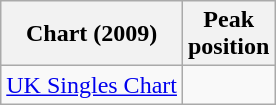<table class="wikitable">
<tr>
<th>Chart (2009)</th>
<th>Peak<br>position</th>
</tr>
<tr>
<td><a href='#'>UK Singles Chart</a></td>
<td></td>
</tr>
</table>
